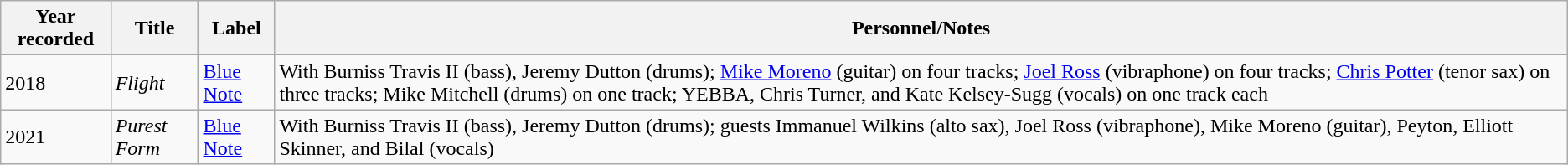<table class="wikitable sortable">
<tr>
<th>Year recorded</th>
<th>Title</th>
<th>Label</th>
<th>Personnel/Notes</th>
</tr>
<tr>
<td>2018</td>
<td><em>Flight</em></td>
<td><a href='#'>Blue Note</a></td>
<td>With Burniss Travis II (bass), Jeremy Dutton (drums); <a href='#'>Mike Moreno</a> (guitar) on four tracks; <a href='#'>Joel Ross</a> (vibraphone) on four tracks; <a href='#'>Chris Potter</a> (tenor sax) on three tracks; Mike Mitchell (drums) on one track; YEBBA, Chris Turner, and Kate Kelsey-Sugg (vocals) on one track each</td>
</tr>
<tr>
<td>2021</td>
<td><em>Purest Form</em></td>
<td><a href='#'>Blue Note</a></td>
<td>With Burniss Travis II (bass), Jeremy Dutton (drums); guests Immanuel Wilkins (alto sax), Joel Ross (vibraphone), Mike Moreno (guitar), Peyton, Elliott Skinner, and Bilal (vocals)</td>
</tr>
</table>
